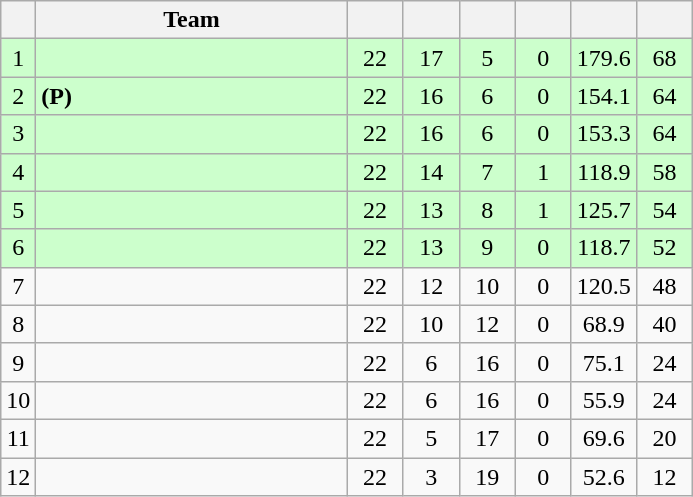<table class="wikitable" style="text-align:center; margin-bottom:0">
<tr>
<th style="width:10px"></th>
<th style="width:45%;">Team</th>
<th style="width:30px;"></th>
<th style="width:30px;"></th>
<th style="width:30px;"></th>
<th style="width:30px;"></th>
<th style="width:30px;"></th>
<th style="width:30px;"></th>
</tr>
<tr style="background:#ccffcc;">
<td>1</td>
<td style="text-align:left;"></td>
<td>22</td>
<td>17</td>
<td>5</td>
<td>0</td>
<td>179.6</td>
<td>68</td>
</tr>
<tr style="background:#ccffcc;">
<td>2</td>
<td style="text-align:left;"> <strong>(P)</strong></td>
<td>22</td>
<td>16</td>
<td>6</td>
<td>0</td>
<td>154.1</td>
<td>64</td>
</tr>
<tr style="background:#ccffcc;">
<td>3</td>
<td style="text-align:left;"></td>
<td>22</td>
<td>16</td>
<td>6</td>
<td>0</td>
<td>153.3</td>
<td>64</td>
</tr>
<tr style="background:#ccffcc;">
<td>4</td>
<td style="text-align:left;"></td>
<td>22</td>
<td>14</td>
<td>7</td>
<td>1</td>
<td>118.9</td>
<td>58</td>
</tr>
<tr style="background:#ccffcc;">
<td>5</td>
<td style="text-align:left;"></td>
<td>22</td>
<td>13</td>
<td>8</td>
<td>1</td>
<td>125.7</td>
<td>54</td>
</tr>
<tr style="background:#ccffcc;">
<td>6</td>
<td style="text-align:left;"></td>
<td>22</td>
<td>13</td>
<td>9</td>
<td>0</td>
<td>118.7</td>
<td>52</td>
</tr>
<tr>
<td>7</td>
<td style="text-align:left;"></td>
<td>22</td>
<td>12</td>
<td>10</td>
<td>0</td>
<td>120.5</td>
<td>48</td>
</tr>
<tr>
<td>8</td>
<td style="text-align:left;"></td>
<td>22</td>
<td>10</td>
<td>12</td>
<td>0</td>
<td>68.9</td>
<td>40</td>
</tr>
<tr>
<td>9</td>
<td style="text-align:left;"></td>
<td>22</td>
<td>6</td>
<td>16</td>
<td>0</td>
<td>75.1</td>
<td>24</td>
</tr>
<tr>
<td>10</td>
<td style="text-align:left;"></td>
<td>22</td>
<td>6</td>
<td>16</td>
<td>0</td>
<td>55.9</td>
<td>24</td>
</tr>
<tr>
<td>11</td>
<td style="text-align:left;"></td>
<td>22</td>
<td>5</td>
<td>17</td>
<td>0</td>
<td>69.6</td>
<td>20</td>
</tr>
<tr>
<td>12</td>
<td style="text-align:left;"></td>
<td>22</td>
<td>3</td>
<td>19</td>
<td>0</td>
<td>52.6</td>
<td>12</td>
</tr>
</table>
